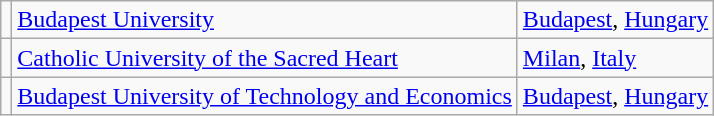<table class="wikitable">
<tr>
<td></td>
<td> <a href='#'>Budapest University</a></td>
<td><a href='#'>Budapest</a>, <a href='#'>Hungary</a></td>
</tr>
<tr>
<td></td>
<td> <a href='#'>Catholic University of the Sacred Heart</a></td>
<td><a href='#'>Milan</a>, <a href='#'>Italy</a></td>
</tr>
<tr>
<td></td>
<td> <a href='#'>Budapest University of Technology and Economics</a></td>
<td><a href='#'>Budapest</a>, <a href='#'>Hungary</a></td>
</tr>
</table>
